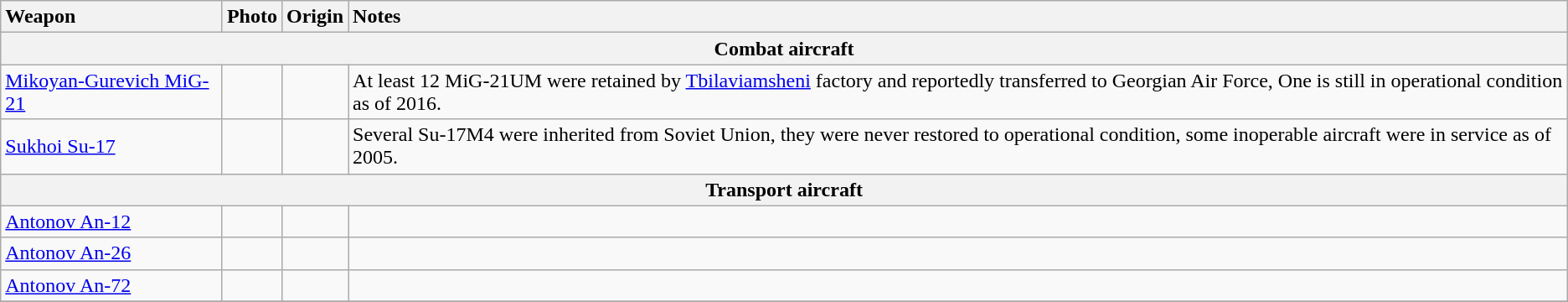<table class="wikitable">
<tr>
<th style="text-align: left;">Weapon</th>
<th style="text-align: left;">Photo</th>
<th style="text-align: left;">Origin</th>
<th style="text-align: left;">Notes</th>
</tr>
<tr>
<th colspan="5">Combat aircraft</th>
</tr>
<tr>
<td><a href='#'>Mikoyan-Gurevich MiG-21</a></td>
<td></td>
<td><br></td>
<td>At least 12 MiG-21UM were retained by <a href='#'>Tbilaviamsheni</a> factory and reportedly transferred to Georgian Air Force, One is still in operational condition as of 2016.</td>
</tr>
<tr>
<td><a href='#'>Sukhoi Su-17</a></td>
<td></td>
<td></td>
<td>Several Su-17M4 were inherited from Soviet Union, they were never restored to operational condition, some inoperable aircraft were in service as of 2005.</td>
</tr>
<tr>
<th colspan="5">Transport aircraft</th>
</tr>
<tr>
<td><a href='#'>Antonov An-12</a></td>
<td></td>
<td></td>
<td></td>
</tr>
<tr>
<td><a href='#'>Antonov An-26</a></td>
<td></td>
<td></td>
<td></td>
</tr>
<tr>
<td><a href='#'>Antonov An-72</a></td>
<td></td>
<td></td>
<td></td>
</tr>
<tr>
</tr>
</table>
